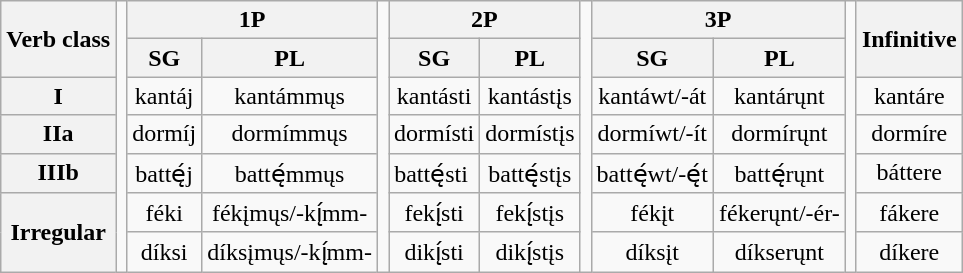<table class="wikitable" style="text-align: center;">
<tr>
<th rowspan="2">Verb class</th>
<td rowspan="7"></td>
<th colspan="2">1P</th>
<td rowspan="7"></td>
<th colspan="2">2P</th>
<td rowspan="7"></td>
<th colspan="2">3P</th>
<td rowspan="7"></td>
<th rowspan="2">Infinitive</th>
</tr>
<tr>
<th>SG</th>
<th>PL</th>
<th>SG</th>
<th>PL</th>
<th>SG</th>
<th>PL</th>
</tr>
<tr>
<th>I</th>
<td>kantáj</td>
<td>kantámmųs</td>
<td>kantásti</td>
<td>kantástįs</td>
<td>kantáwt/-át</td>
<td>kantárųnt</td>
<td>kantáre</td>
</tr>
<tr>
<th>IIa</th>
<td>dormíj</td>
<td>dormímmųs</td>
<td>dormísti</td>
<td>dormístįs</td>
<td>dormíwt/-ít</td>
<td>dormírųnt</td>
<td>dormíre</td>
</tr>
<tr>
<th>IIIb</th>
<td>battę́j</td>
<td>battę́mmųs</td>
<td>battę́sti </td>
<td>battę́stįs</td>
<td>battę́wt/-ę́t</td>
<td>battę́rųnt</td>
<td>báttere</td>
</tr>
<tr>
<th rowspan="2">Irregular</th>
<td>féki</td>
<td>fékįmųs/-kį́mm-</td>
<td>fekį́sti</td>
<td>fekį́stįs</td>
<td>fékįt</td>
<td>fékerųnt/-ér-</td>
<td>fákere</td>
</tr>
<tr>
<td>díksi</td>
<td>díksįmųs/-kį́mm-</td>
<td>dikį́sti</td>
<td>dikį́stįs</td>
<td>díksįt</td>
<td>díkserųnt</td>
<td>díkere</td>
</tr>
</table>
